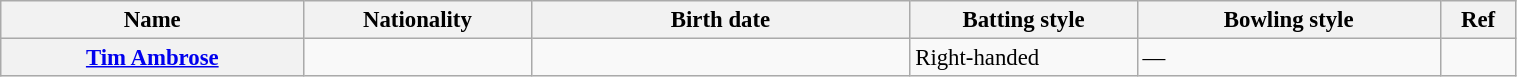<table class="wikitable plainrowheaders" style="font-size:95%; width:80%;">
<tr>
<th scope="col" width="20%">Name</th>
<th scope="col" width="15%">Nationality</th>
<th scope="col" width="25%">Birth date</th>
<th scope="col" width="15%">Batting style</th>
<th scope="col" width="20%">Bowling style</th>
<th scope="col" width="5%">Ref</th>
</tr>
<tr>
<th scope="row"><a href='#'>Tim Ambrose</a></th>
<td></td>
<td></td>
<td>Right-handed</td>
<td>—</td>
<td></td>
</tr>
</table>
